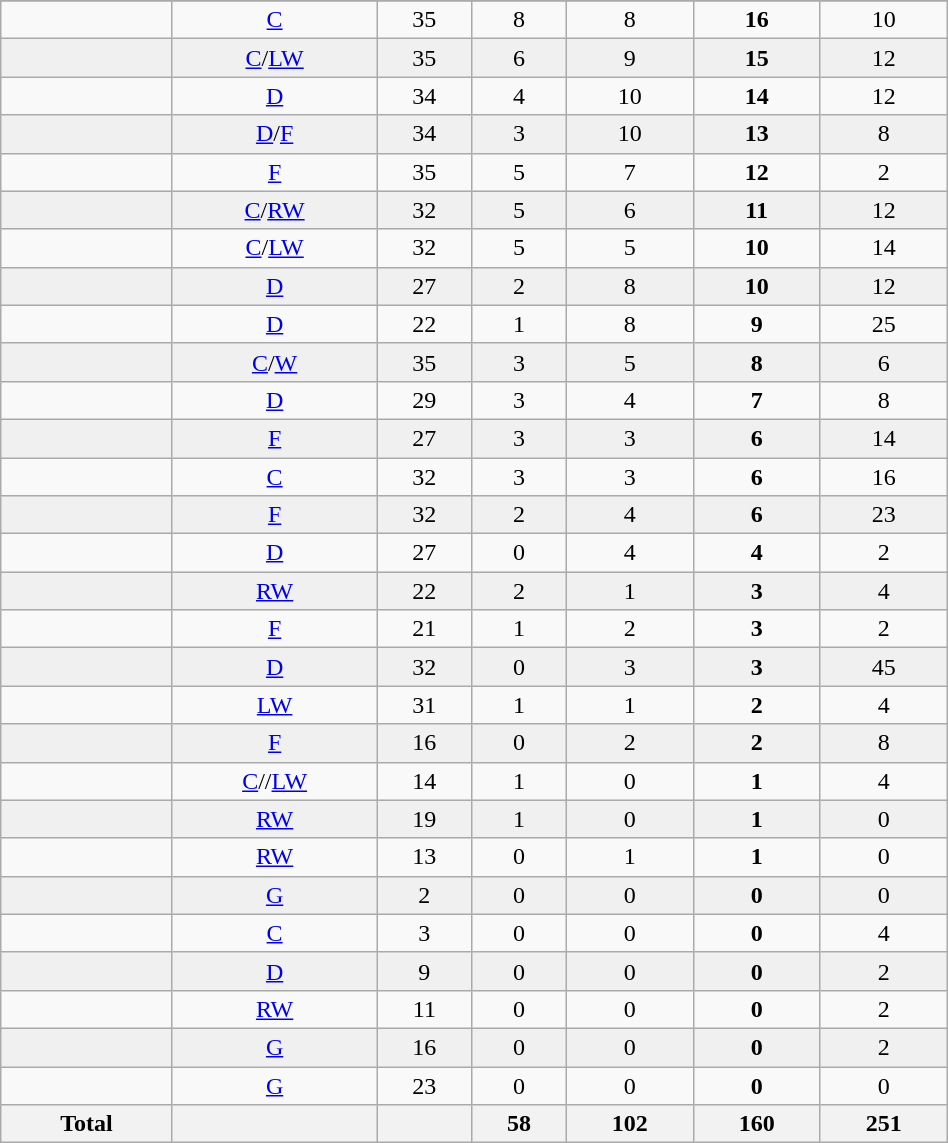<table class="wikitable sortable" width ="50%">
<tr align="center">
</tr>
<tr align="center" bgcolor="">
<td></td>
<td><a href='#'>C</a></td>
<td>35</td>
<td>8</td>
<td>8</td>
<td><strong>16</strong></td>
<td>10</td>
</tr>
<tr align="center" bgcolor="f0f0f0">
<td></td>
<td><a href='#'>C</a>/<a href='#'>LW</a></td>
<td>35</td>
<td>6</td>
<td>9</td>
<td><strong>15</strong></td>
<td>12</td>
</tr>
<tr align="center" bgcolor="">
<td></td>
<td><a href='#'>D</a></td>
<td>34</td>
<td>4</td>
<td>10</td>
<td><strong>14</strong></td>
<td>12</td>
</tr>
<tr align="center" bgcolor="f0f0f0">
<td></td>
<td><a href='#'>D</a>/<a href='#'>F</a></td>
<td>34</td>
<td>3</td>
<td>10</td>
<td><strong>13</strong></td>
<td>8</td>
</tr>
<tr align="center" bgcolor="">
<td></td>
<td><a href='#'>F</a></td>
<td>35</td>
<td>5</td>
<td>7</td>
<td><strong>12</strong></td>
<td>2</td>
</tr>
<tr align="center" bgcolor="f0f0f0">
<td></td>
<td><a href='#'>C</a>/<a href='#'>RW</a></td>
<td>32</td>
<td>5</td>
<td>6</td>
<td><strong>11</strong></td>
<td>12</td>
</tr>
<tr align="center" bgcolor="">
<td></td>
<td><a href='#'>C</a>/<a href='#'>LW</a></td>
<td>32</td>
<td>5</td>
<td>5</td>
<td><strong>10</strong></td>
<td>14</td>
</tr>
<tr align="center" bgcolor="f0f0f0">
<td></td>
<td><a href='#'>D</a></td>
<td>27</td>
<td>2</td>
<td>8</td>
<td><strong>10</strong></td>
<td>12</td>
</tr>
<tr align="center" bgcolor="">
<td></td>
<td><a href='#'>D</a></td>
<td>22</td>
<td>1</td>
<td>8</td>
<td><strong>9</strong></td>
<td>25</td>
</tr>
<tr align="center" bgcolor="f0f0f0">
<td></td>
<td><a href='#'>C</a>/<a href='#'>W</a></td>
<td>35</td>
<td>3</td>
<td>5</td>
<td><strong>8</strong></td>
<td>6</td>
</tr>
<tr align="center" bgcolor="">
<td></td>
<td><a href='#'>D</a></td>
<td>29</td>
<td>3</td>
<td>4</td>
<td><strong>7</strong></td>
<td>8</td>
</tr>
<tr align="center" bgcolor="f0f0f0">
<td></td>
<td><a href='#'>F</a></td>
<td>27</td>
<td>3</td>
<td>3</td>
<td><strong>6</strong></td>
<td>14</td>
</tr>
<tr align="center" bgcolor="">
<td></td>
<td><a href='#'>C</a></td>
<td>32</td>
<td>3</td>
<td>3</td>
<td><strong>6</strong></td>
<td>16</td>
</tr>
<tr align="center" bgcolor="f0f0f0">
<td></td>
<td><a href='#'>F</a></td>
<td>32</td>
<td>2</td>
<td>4</td>
<td><strong>6</strong></td>
<td>23</td>
</tr>
<tr align="center" bgcolor="">
<td></td>
<td><a href='#'>D</a></td>
<td>27</td>
<td>0</td>
<td>4</td>
<td><strong>4</strong></td>
<td>2</td>
</tr>
<tr align="center" bgcolor="f0f0f0">
<td></td>
<td><a href='#'>RW</a></td>
<td>22</td>
<td>2</td>
<td>1</td>
<td><strong>3</strong></td>
<td>4</td>
</tr>
<tr align="center" bgcolor="">
<td></td>
<td><a href='#'>F</a></td>
<td>21</td>
<td>1</td>
<td>2</td>
<td><strong>3</strong></td>
<td>2</td>
</tr>
<tr align="center" bgcolor="f0f0f0">
<td></td>
<td><a href='#'>D</a></td>
<td>32</td>
<td>0</td>
<td>3</td>
<td><strong>3</strong></td>
<td>45</td>
</tr>
<tr align="center" bgcolor="">
<td></td>
<td><a href='#'>LW</a></td>
<td>31</td>
<td>1</td>
<td>1</td>
<td><strong>2</strong></td>
<td>4</td>
</tr>
<tr align="center" bgcolor="f0f0f0">
<td></td>
<td><a href='#'>F</a></td>
<td>16</td>
<td>0</td>
<td>2</td>
<td><strong>2</strong></td>
<td>8</td>
</tr>
<tr align="center" bgcolor="">
<td></td>
<td><a href='#'>C</a>//<a href='#'>LW</a></td>
<td>14</td>
<td>1</td>
<td>0</td>
<td><strong>1</strong></td>
<td>4</td>
</tr>
<tr align="center" bgcolor="f0f0f0">
<td></td>
<td><a href='#'>RW</a></td>
<td>19</td>
<td>1</td>
<td>0</td>
<td><strong>1</strong></td>
<td>0</td>
</tr>
<tr align="center" bgcolor="">
<td></td>
<td><a href='#'>RW</a></td>
<td>13</td>
<td>0</td>
<td>1</td>
<td><strong>1</strong></td>
<td>0</td>
</tr>
<tr align="center" bgcolor="f0f0f0">
<td></td>
<td><a href='#'>G</a></td>
<td>2</td>
<td>0</td>
<td>0</td>
<td><strong>0</strong></td>
<td>0</td>
</tr>
<tr align="center" bgcolor="">
<td></td>
<td><a href='#'>C</a></td>
<td>3</td>
<td>0</td>
<td>0</td>
<td><strong>0</strong></td>
<td>4</td>
</tr>
<tr align="center" bgcolor="f0f0f0">
<td></td>
<td><a href='#'>D</a></td>
<td>9</td>
<td>0</td>
<td>0</td>
<td><strong>0</strong></td>
<td>2</td>
</tr>
<tr align="center" bgcolor="">
<td></td>
<td><a href='#'>RW</a></td>
<td>11</td>
<td>0</td>
<td>0</td>
<td><strong>0</strong></td>
<td>2</td>
</tr>
<tr align="center" bgcolor="f0f0f0">
<td></td>
<td><a href='#'>G</a></td>
<td>16</td>
<td>0</td>
<td>0</td>
<td><strong>0</strong></td>
<td>2</td>
</tr>
<tr align="center" bgcolor="">
<td></td>
<td><a href='#'>G</a></td>
<td>23</td>
<td>0</td>
<td>0</td>
<td><strong>0</strong></td>
<td>0</td>
</tr>
<tr>
<th>Total</th>
<th></th>
<th></th>
<th>58</th>
<th>102</th>
<th>160</th>
<th>251</th>
</tr>
</table>
